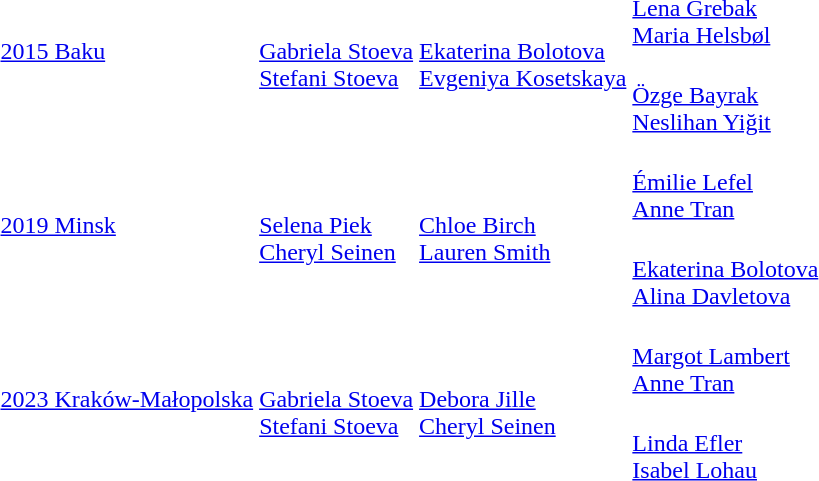<table>
<tr valign="center">
<td rowspan=2><a href='#'>2015 Baku</a><br></td>
<td rowspan=2><br><a href='#'>Gabriela Stoeva</a><br><a href='#'>Stefani Stoeva</a></td>
<td rowspan=2><br><a href='#'>Ekaterina Bolotova</a><br><a href='#'>Evgeniya Kosetskaya</a></td>
<td><br><a href='#'>Lena Grebak</a><br><a href='#'>Maria Helsbøl</a></td>
</tr>
<tr>
<td><br><a href='#'>Özge Bayrak</a><br><a href='#'>Neslihan Yiğit</a></td>
</tr>
<tr valign="center">
<td rowspan="2"><a href='#'>2019 Minsk</a><br></td>
<td rowspan="2"><br><a href='#'>Selena Piek</a><br><a href='#'>Cheryl Seinen</a></td>
<td rowspan="2"><br><a href='#'>Chloe Birch</a><br><a href='#'>Lauren Smith</a></td>
<td><br><a href='#'>Émilie Lefel</a><br><a href='#'>Anne Tran</a></td>
</tr>
<tr>
<td><br><a href='#'>Ekaterina Bolotova</a><br><a href='#'>Alina Davletova</a></td>
</tr>
<tr valign="center">
<td rowspan="2"><a href='#'>2023 Kraków-Małopolska</a><br></td>
<td rowspan="2"><br><a href='#'>Gabriela Stoeva</a><br><a href='#'>Stefani Stoeva</a></td>
<td rowspan="2"><br><a href='#'>Debora Jille</a><br><a href='#'>Cheryl Seinen</a></td>
<td><br><a href='#'>Margot Lambert</a><br><a href='#'>Anne Tran</a></td>
</tr>
<tr>
<td><br><a href='#'>Linda Efler</a><br><a href='#'>Isabel Lohau</a></td>
</tr>
</table>
